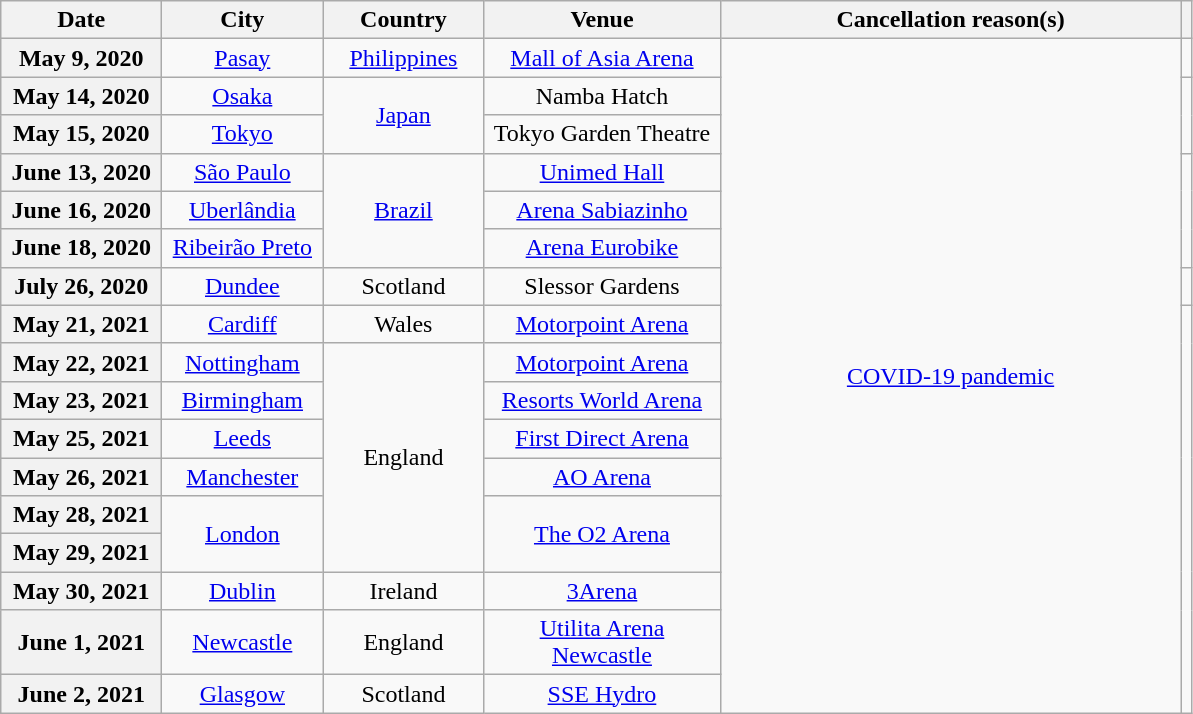<table class="wikitable plainrowheaders" style="text-align:center;">
<tr>
<th scope="col" style="width:100px">Date</th>
<th scope="col" style="width:100px">City</th>
<th scope="col" style="width:100px">Country</th>
<th scope="col" style="width:150px">Venue</th>
<th scope="col" style="width:300px">Cancellation reason(s)</th>
<th scope"col"></th>
</tr>
<tr>
<th scope="row">May 9, 2020</th>
<td><a href='#'>Pasay</a></td>
<td><a href='#'>Philippines</a></td>
<td><a href='#'>Mall of Asia Arena</a></td>
<td rowspan="17"><a href='#'>COVID-19 pandemic</a></td>
<td center></td>
</tr>
<tr>
<th scope="row">May 14, 2020</th>
<td><a href='#'>Osaka</a></td>
<td rowspan="2"><a href='#'>Japan</a></td>
<td>Namba Hatch</td>
<td center rowspan="2"></td>
</tr>
<tr>
<th scope="row">May 15, 2020</th>
<td><a href='#'>Tokyo</a></td>
<td>Tokyo Garden Theatre</td>
</tr>
<tr>
<th scope="row">June 13, 2020</th>
<td><a href='#'>São Paulo</a></td>
<td rowspan="3"><a href='#'>Brazil</a></td>
<td><a href='#'>Unimed Hall</a></td>
<td center rowspan="3"></td>
</tr>
<tr>
<th scope="row">June 16, 2020</th>
<td><a href='#'>Uberlândia</a></td>
<td><a href='#'>Arena Sabiazinho</a></td>
</tr>
<tr>
<th scope="row">June 18, 2020</th>
<td><a href='#'>Ribeirão Preto</a></td>
<td><a href='#'>Arena Eurobike</a></td>
</tr>
<tr>
<th scope="row">July 26, 2020</th>
<td><a href='#'>Dundee</a></td>
<td>Scotland</td>
<td>Slessor Gardens</td>
<td center></td>
</tr>
<tr>
<th scope="row">May 21, 2021</th>
<td><a href='#'>Cardiff</a></td>
<td>Wales</td>
<td><a href='#'>Motorpoint Arena</a></td>
<td center rowspan="10"></td>
</tr>
<tr>
<th scope="row">May 22, 2021</th>
<td><a href='#'>Nottingham</a></td>
<td rowspan="6">England</td>
<td><a href='#'>Motorpoint Arena</a></td>
</tr>
<tr>
<th scope="row">May 23, 2021</th>
<td><a href='#'>Birmingham</a></td>
<td><a href='#'>Resorts World Arena</a></td>
</tr>
<tr>
<th scope="row">May 25, 2021</th>
<td><a href='#'>Leeds</a></td>
<td><a href='#'>First Direct Arena</a></td>
</tr>
<tr>
<th scope="row">May 26, 2021</th>
<td><a href='#'>Manchester</a></td>
<td><a href='#'>AO Arena</a></td>
</tr>
<tr>
<th scope="row">May 28, 2021</th>
<td rowspan="2"><a href='#'>London</a></td>
<td rowspan="2"><a href='#'>The O2 Arena</a></td>
</tr>
<tr>
<th scope="row">May 29, 2021</th>
</tr>
<tr>
<th scope="row">May 30, 2021</th>
<td><a href='#'>Dublin</a></td>
<td>Ireland</td>
<td><a href='#'>3Arena</a></td>
</tr>
<tr>
<th scope="row">June 1, 2021</th>
<td><a href='#'>Newcastle</a></td>
<td>England</td>
<td><a href='#'>Utilita Arena Newcastle</a></td>
</tr>
<tr>
<th scope="row">June 2, 2021</th>
<td><a href='#'>Glasgow</a></td>
<td>Scotland</td>
<td><a href='#'>SSE Hydro</a></td>
</tr>
</table>
